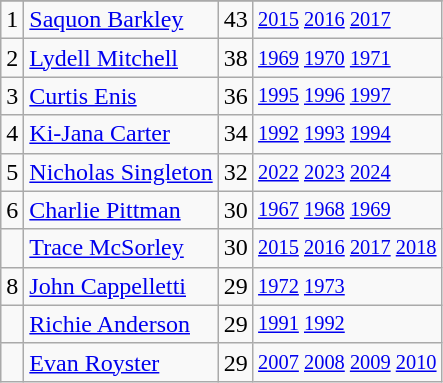<table class="wikitable">
<tr>
</tr>
<tr>
<td>1</td>
<td><a href='#'>Saquon Barkley</a></td>
<td>43</td>
<td style="font-size:85%;"><a href='#'>2015</a> <a href='#'>2016</a> <a href='#'>2017</a></td>
</tr>
<tr>
<td>2</td>
<td><a href='#'>Lydell Mitchell</a></td>
<td>38</td>
<td style="font-size:85%;"><a href='#'>1969</a> <a href='#'>1970</a> <a href='#'>1971</a></td>
</tr>
<tr>
<td>3</td>
<td><a href='#'>Curtis Enis</a></td>
<td>36</td>
<td style="font-size:85%;"><a href='#'>1995</a> <a href='#'>1996</a> <a href='#'>1997</a></td>
</tr>
<tr>
<td>4</td>
<td><a href='#'>Ki-Jana Carter</a></td>
<td>34</td>
<td style="font-size:85%;"><a href='#'>1992</a> <a href='#'>1993</a> <a href='#'>1994</a></td>
</tr>
<tr>
<td>5</td>
<td><a href='#'>Nicholas Singleton</a></td>
<td>32</td>
<td style="font-size:85%;"><a href='#'>2022</a> <a href='#'>2023</a> <a href='#'>2024</a></td>
</tr>
<tr>
<td>6</td>
<td><a href='#'>Charlie Pittman</a></td>
<td>30</td>
<td style="font-size:85%;"><a href='#'>1967</a> <a href='#'>1968</a> <a href='#'>1969</a></td>
</tr>
<tr>
<td></td>
<td><a href='#'>Trace McSorley</a></td>
<td>30</td>
<td style="font-size:85%;"><a href='#'>2015</a> <a href='#'>2016</a> <a href='#'>2017</a> <a href='#'>2018</a></td>
</tr>
<tr>
<td>8</td>
<td><a href='#'>John Cappelletti</a></td>
<td>29</td>
<td style="font-size:85%;"><a href='#'>1972</a> <a href='#'>1973</a></td>
</tr>
<tr>
<td></td>
<td><a href='#'>Richie Anderson</a></td>
<td>29</td>
<td style="font-size:85%;"><a href='#'>1991</a> <a href='#'>1992</a></td>
</tr>
<tr>
<td></td>
<td><a href='#'>Evan Royster</a></td>
<td>29</td>
<td style="font-size:85%;"><a href='#'>2007</a> <a href='#'>2008</a> <a href='#'>2009</a> <a href='#'>2010</a></td>
</tr>
</table>
